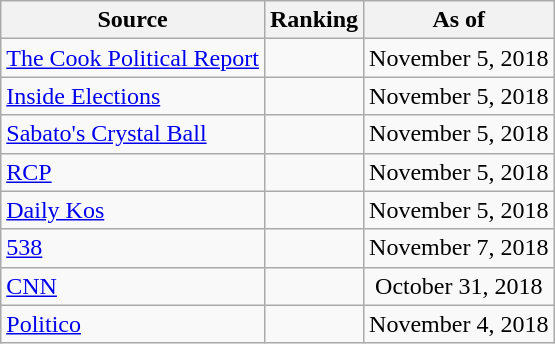<table class="wikitable" style="text-align:center">
<tr>
<th>Source</th>
<th>Ranking</th>
<th>As of</th>
</tr>
<tr>
<td align=left><a href='#'>The Cook Political Report</a></td>
<td></td>
<td>November 5, 2018</td>
</tr>
<tr>
<td align=left><a href='#'>Inside Elections</a></td>
<td></td>
<td>November 5, 2018</td>
</tr>
<tr>
<td align=left><a href='#'>Sabato's Crystal Ball</a></td>
<td></td>
<td>November 5, 2018</td>
</tr>
<tr>
<td align="left"><a href='#'>RCP</a></td>
<td></td>
<td>November 5, 2018</td>
</tr>
<tr>
<td align="left"><a href='#'>Daily Kos</a></td>
<td></td>
<td>November 5, 2018</td>
</tr>
<tr>
<td align="left"><a href='#'>538</a></td>
<td></td>
<td>November 7, 2018</td>
</tr>
<tr>
<td align="left"><a href='#'>CNN</a></td>
<td></td>
<td>October 31, 2018</td>
</tr>
<tr>
<td align="left"><a href='#'>Politico</a></td>
<td></td>
<td>November 4, 2018</td>
</tr>
</table>
